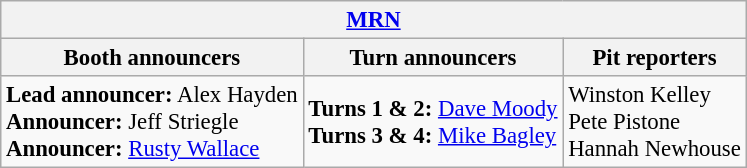<table class="wikitable" style="font-size: 95%">
<tr>
<th colspan="3"><a href='#'>MRN</a></th>
</tr>
<tr>
<th>Booth announcers</th>
<th>Turn announcers</th>
<th>Pit reporters</th>
</tr>
<tr>
<td><strong>Lead announcer:</strong> Alex Hayden<br><strong>Announcer:</strong> Jeff Striegle<br><strong>Announcer:</strong> <a href='#'>Rusty Wallace</a></td>
<td><strong>Turns 1 & 2:</strong> <a href='#'>Dave Moody</a> <br><strong>Turns 3 & 4:</strong> <a href='#'>Mike Bagley</a></td>
<td>Winston Kelley<br>Pete Pistone<br>Hannah Newhouse</td>
</tr>
</table>
